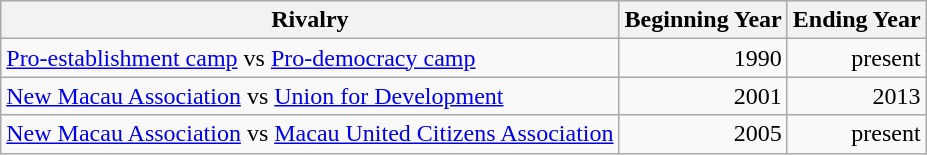<table class="wikitable sortable">
<tr>
<th>Rivalry</th>
<th>Beginning Year</th>
<th>Ending Year</th>
</tr>
<tr>
<td><a href='#'>Pro-establishment camp</a> vs <a href='#'>Pro-democracy camp</a></td>
<td style="text-align:right;">1990</td>
<td style="text-align:right;">present</td>
</tr>
<tr>
<td><a href='#'>New Macau Association</a> vs <a href='#'>Union for Development</a></td>
<td style="text-align:right;">2001</td>
<td style="text-align:right;">2013</td>
</tr>
<tr>
<td><a href='#'>New Macau Association</a> vs <a href='#'>Macau United Citizens Association</a></td>
<td style="text-align:right;">2005</td>
<td style="text-align:right;">present</td>
</tr>
</table>
